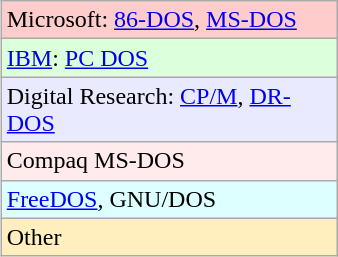<table class=wikitable style="float: right;" width="225">
<tr>
<td style="background: #ffcccc;">Microsoft: <a href='#'>86-DOS</a>, <a href='#'>MS-DOS</a></td>
</tr>
<tr>
<td style="background: #dcffdc;"><a href='#'>IBM</a>: <a href='#'>PC DOS</a></td>
</tr>
<tr>
<td style="background: #eaeaff;">Digital Research: <a href='#'>CP/M</a>, <a href='#'>DR-DOS</a></td>
</tr>
<tr>
<td style="background: #ffebeb;">Compaq MS-DOS</td>
</tr>
<tr>
<td style="background: #ddffff;"><a href='#'>FreeDOS</a>, GNU/DOS</td>
</tr>
<tr>
<td style="background: #ffefbf;">Other</td>
</tr>
</table>
